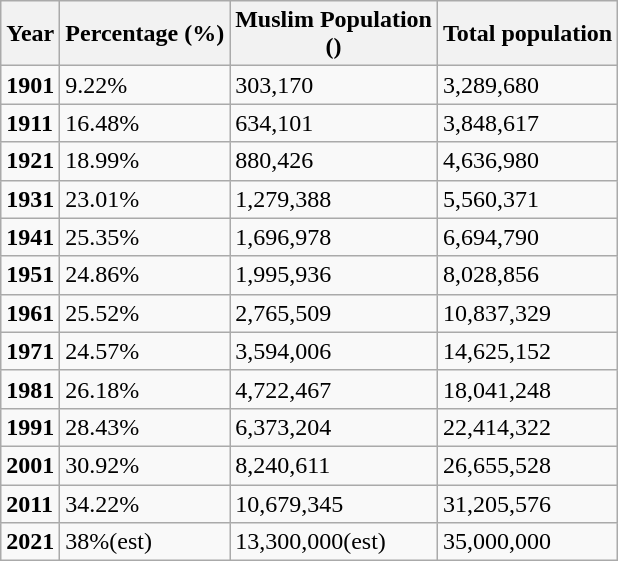<table class="wikitable">
<tr>
<th>Year</th>
<th>Percentage (%)</th>
<th>Muslim Population<br>()</th>
<th>Total population</th>
</tr>
<tr>
<td><strong>1901</strong></td>
<td>9.22%</td>
<td>303,170</td>
<td>3,289,680</td>
</tr>
<tr>
<td><strong>1911</strong></td>
<td>16.48%</td>
<td>634,101</td>
<td>3,848,617</td>
</tr>
<tr>
<td><strong>1921</strong></td>
<td>18.99%</td>
<td>880,426</td>
<td>4,636,980</td>
</tr>
<tr>
<td><strong>1931</strong></td>
<td>23.01%</td>
<td>1,279,388</td>
<td>5,560,371</td>
</tr>
<tr>
<td><strong>1941</strong></td>
<td>25.35%</td>
<td>1,696,978</td>
<td>6,694,790</td>
</tr>
<tr>
<td><strong>1951</strong></td>
<td>24.86%</td>
<td>1,995,936</td>
<td>8,028,856</td>
</tr>
<tr>
<td><strong>1961</strong></td>
<td>25.52%</td>
<td>2,765,509</td>
<td>10,837,329</td>
</tr>
<tr>
<td><strong>1971</strong></td>
<td>24.57%</td>
<td>3,594,006</td>
<td>14,625,152</td>
</tr>
<tr>
<td><strong>1981</strong></td>
<td>26.18%</td>
<td>4,722,467</td>
<td>18,041,248</td>
</tr>
<tr>
<td><strong>1991</strong></td>
<td>28.43%</td>
<td>6,373,204</td>
<td>22,414,322</td>
</tr>
<tr>
<td><strong>2001</strong></td>
<td>30.92%</td>
<td>8,240,611</td>
<td>26,655,528</td>
</tr>
<tr>
<td><strong>2011</strong></td>
<td>34.22%</td>
<td>10,679,345</td>
<td>31,205,576</td>
</tr>
<tr>
<td><strong>2021</strong></td>
<td>38%(est)</td>
<td>13,300,000(est)</td>
<td>35,000,000</td>
</tr>
</table>
